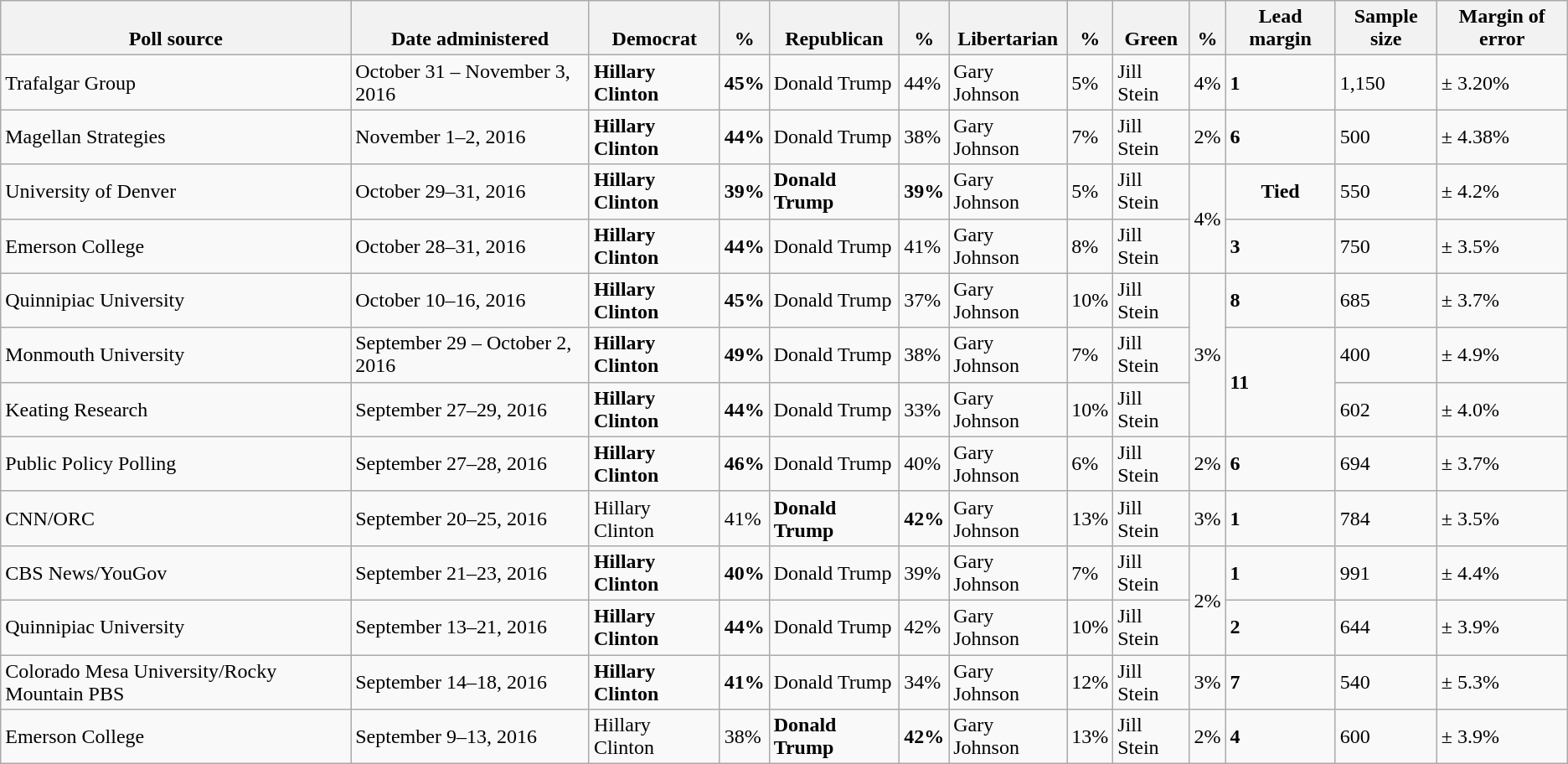<table class="wikitable">
<tr valign=bottom>
<th>Poll source</th>
<th>Date administered</th>
<th>Democrat</th>
<th>%</th>
<th>Republican</th>
<th>%</th>
<th>Libertarian</th>
<th>%</th>
<th>Green</th>
<th>%</th>
<th>Lead margin</th>
<th>Sample size</th>
<th>Margin of error</th>
</tr>
<tr>
<td>Trafalgar Group</td>
<td>October 31 – November 3, 2016</td>
<td><strong>Hillary Clinton</strong></td>
<td><strong>45%</strong></td>
<td>Donald Trump</td>
<td>44%</td>
<td>Gary Johnson</td>
<td>5%</td>
<td>Jill Stein</td>
<td>4%</td>
<td><strong>1</strong></td>
<td>1,150</td>
<td>± 3.20%</td>
</tr>
<tr>
<td>Magellan Strategies</td>
<td>November 1–2, 2016</td>
<td><strong>Hillary Clinton</strong></td>
<td><strong>44%</strong></td>
<td>Donald Trump</td>
<td>38%</td>
<td>Gary Johnson</td>
<td>7%</td>
<td>Jill Stein</td>
<td>2%</td>
<td><strong>6</strong></td>
<td>500</td>
<td>± 4.38%</td>
</tr>
<tr>
<td>University of Denver</td>
<td>October 29–31, 2016</td>
<td><strong>Hillary Clinton</strong></td>
<td align=center><strong>39%</strong></td>
<td><strong>Donald Trump</strong></td>
<td align=center><strong>39%</strong></td>
<td>Gary Johnson</td>
<td>5%</td>
<td>Jill Stein</td>
<td rowspan="2">4%</td>
<td align=center><strong>Tied</strong></td>
<td>550</td>
<td>± 4.2%</td>
</tr>
<tr>
<td>Emerson College</td>
<td>October 28–31, 2016</td>
<td><strong>Hillary Clinton</strong></td>
<td><strong>44%</strong></td>
<td>Donald Trump</td>
<td>41%</td>
<td>Gary Johnson</td>
<td>8%</td>
<td>Jill Stein</td>
<td><strong>3</strong></td>
<td>750</td>
<td>± 3.5%</td>
</tr>
<tr>
<td>Quinnipiac University</td>
<td>October 10–16, 2016</td>
<td><strong>Hillary Clinton</strong></td>
<td><strong>45%</strong></td>
<td>Donald Trump</td>
<td>37%</td>
<td>Gary Johnson</td>
<td>10%</td>
<td>Jill Stein</td>
<td rowspan="3">3%</td>
<td><strong>8</strong></td>
<td>685</td>
<td>± 3.7%</td>
</tr>
<tr>
<td>Monmouth University</td>
<td>September 29 – October 2, 2016</td>
<td><strong>Hillary Clinton</strong></td>
<td><strong>49%</strong></td>
<td>Donald Trump</td>
<td>38%</td>
<td>Gary Johnson</td>
<td>7%</td>
<td>Jill Stein</td>
<td rowspan="2" ><strong>11</strong></td>
<td>400</td>
<td>± 4.9%</td>
</tr>
<tr>
<td>Keating Research</td>
<td>September 27–29, 2016</td>
<td><strong>Hillary Clinton</strong></td>
<td><strong>44%</strong></td>
<td>Donald Trump</td>
<td>33%</td>
<td>Gary Johnson</td>
<td>10%</td>
<td>Jill Stein</td>
<td>602</td>
<td>± 4.0%</td>
</tr>
<tr>
<td>Public Policy Polling</td>
<td>September 27–28, 2016</td>
<td><strong>Hillary Clinton</strong></td>
<td><strong>46%</strong></td>
<td>Donald Trump</td>
<td>40%</td>
<td>Gary Johnson</td>
<td>6%</td>
<td>Jill Stein</td>
<td>2%</td>
<td><strong>6</strong></td>
<td>694</td>
<td>± 3.7%</td>
</tr>
<tr>
<td>CNN/ORC</td>
<td>September 20–25, 2016</td>
<td>Hillary Clinton</td>
<td>41%</td>
<td><strong>Donald Trump</strong></td>
<td><strong>42%</strong></td>
<td>Gary Johnson</td>
<td>13%</td>
<td>Jill Stein</td>
<td>3%</td>
<td><strong>1</strong></td>
<td>784</td>
<td>± 3.5%</td>
</tr>
<tr>
<td>CBS News/YouGov</td>
<td>September 21–23, 2016</td>
<td><strong>Hillary Clinton</strong></td>
<td><strong>40%</strong></td>
<td>Donald Trump</td>
<td>39%</td>
<td>Gary Johnson</td>
<td>7%</td>
<td>Jill Stein</td>
<td rowspan="2">2%</td>
<td><strong>1</strong></td>
<td>991</td>
<td>± 4.4%</td>
</tr>
<tr>
<td>Quinnipiac University</td>
<td>September 13–21, 2016</td>
<td><strong>Hillary Clinton</strong></td>
<td><strong>44%</strong></td>
<td>Donald Trump</td>
<td>42%</td>
<td>Gary Johnson</td>
<td>10%</td>
<td>Jill Stein</td>
<td><strong>2</strong></td>
<td>644</td>
<td>± 3.9%</td>
</tr>
<tr>
<td>Colorado Mesa University/Rocky Mountain PBS</td>
<td>September 14–18, 2016</td>
<td><strong>Hillary Clinton</strong></td>
<td><strong>41%</strong></td>
<td>Donald Trump</td>
<td>34%</td>
<td>Gary Johnson</td>
<td>12%</td>
<td>Jill Stein</td>
<td>3%</td>
<td><strong>7</strong></td>
<td>540</td>
<td>± 5.3%</td>
</tr>
<tr>
<td>Emerson College</td>
<td>September 9–13, 2016</td>
<td>Hillary Clinton</td>
<td>38%</td>
<td><strong>Donald Trump</strong></td>
<td><strong>42%</strong></td>
<td>Gary Johnson</td>
<td>13%</td>
<td>Jill Stein</td>
<td>2%</td>
<td><strong>4</strong></td>
<td>600</td>
<td>± 3.9%</td>
</tr>
</table>
